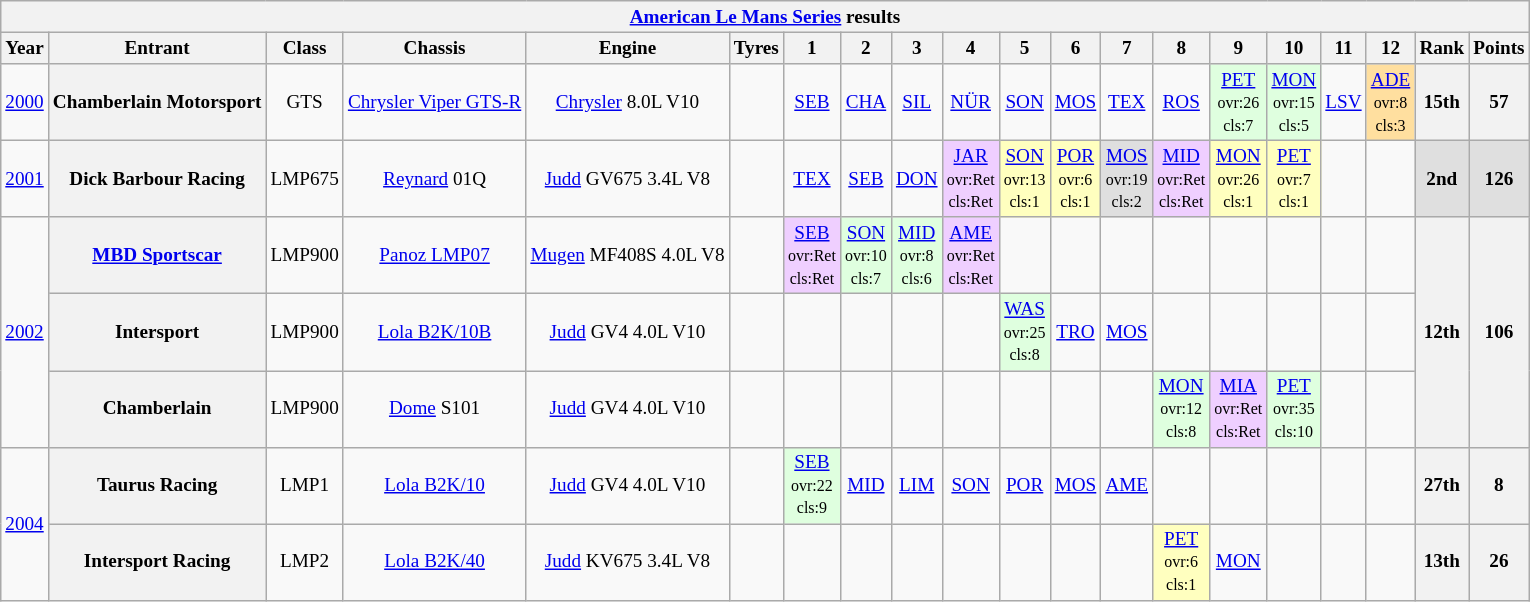<table class="wikitable" style="text-align:center; font-size:80%">
<tr>
<th colspan=45><a href='#'>American Le Mans Series</a> results</th>
</tr>
<tr>
<th>Year</th>
<th>Entrant</th>
<th>Class</th>
<th>Chassis</th>
<th>Engine</th>
<th>Tyres</th>
<th>1</th>
<th>2</th>
<th>3</th>
<th>4</th>
<th>5</th>
<th>6</th>
<th>7</th>
<th>8</th>
<th>9</th>
<th>10</th>
<th>11</th>
<th>12</th>
<th>Rank</th>
<th>Points</th>
</tr>
<tr>
<td><a href='#'>2000</a></td>
<th>Chamberlain Motorsport</th>
<td>GTS</td>
<td><a href='#'>Chrysler Viper GTS-R</a></td>
<td><a href='#'>Chrysler</a> 8.0L V10</td>
<td></td>
<td><a href='#'>SEB</a></td>
<td><a href='#'>CHA</a></td>
<td><a href='#'>SIL</a></td>
<td><a href='#'>NÜR</a></td>
<td><a href='#'>SON</a></td>
<td><a href='#'>MOS</a></td>
<td><a href='#'>TEX</a></td>
<td><a href='#'>ROS</a></td>
<td style="background:#DFFFDF;"><a href='#'>PET</a><br><small>ovr:26<br>cls:7</small></td>
<td style="background:#DFFFDF;"><a href='#'>MON</a><br><small>ovr:15<br>cls:5</small></td>
<td><a href='#'>LSV</a></td>
<td style="background:#FFDF9F;"><a href='#'>ADE</a><br><small>ovr:8<br>cls:3</small></td>
<th>15th</th>
<th>57</th>
</tr>
<tr>
<td><a href='#'>2001</a></td>
<th>Dick Barbour Racing</th>
<td>LMP675</td>
<td><a href='#'>Reynard</a> 01Q</td>
<td><a href='#'>Judd</a> GV675 3.4L V8</td>
<td></td>
<td><a href='#'>TEX</a></td>
<td><a href='#'>SEB</a></td>
<td><a href='#'>DON</a></td>
<td style="background:#EFCFFF;"><a href='#'>JAR</a><br><small>ovr:Ret<br>cls:Ret</small></td>
<td style="background:#FFFFBF;"><a href='#'>SON</a><br><small>ovr:13<br>cls:1</small></td>
<td style="background:#FFFFBF;"><a href='#'>POR</a><br><small>ovr:6<br>cls:1</small></td>
<td style="background:#DFDFDF;"><a href='#'>MOS</a><br><small>ovr:19<br>cls:2</small></td>
<td style="background:#EFCFFF;"><a href='#'>MID</a><br><small>ovr:Ret<br>cls:Ret</small></td>
<td style="background:#FFFFBF;"><a href='#'>MON</a><br><small>ovr:26<br>cls:1</small></td>
<td style="background:#FFFFBF;"><a href='#'>PET</a><br><small>ovr:7<br>cls:1</small></td>
<td></td>
<td></td>
<td style="background:#DFDFDF;"><strong>2nd</strong></td>
<td style="background:#DFDFDF;"><strong>126</strong></td>
</tr>
<tr>
<td rowspan=3><a href='#'>2002</a></td>
<th><a href='#'>MBD Sportscar</a></th>
<td>LMP900</td>
<td><a href='#'>Panoz LMP07</a></td>
<td><a href='#'>Mugen</a> MF408S 4.0L V8</td>
<td></td>
<td style="background:#EFCFFF;"><a href='#'>SEB</a><br><small>ovr:Ret<br>cls:Ret</small></td>
<td style="background:#DFFFDF;"><a href='#'>SON</a><br><small>ovr:10<br>cls:7</small></td>
<td style="background:#DFFFDF;"><a href='#'>MID</a><br><small>ovr:8<br>cls:6</small></td>
<td style="background:#EFCFFF;"><a href='#'>AME</a><br><small>ovr:Ret<br>cls:Ret</small></td>
<td></td>
<td></td>
<td></td>
<td></td>
<td></td>
<td></td>
<td></td>
<td></td>
<th rowspan=3><strong>12th</strong></th>
<th rowspan=3><strong>106</strong></th>
</tr>
<tr>
<th>Intersport</th>
<td>LMP900</td>
<td><a href='#'>Lola B2K/10B</a></td>
<td><a href='#'>Judd</a> GV4 4.0L V10</td>
<td></td>
<td></td>
<td></td>
<td></td>
<td></td>
<td style="background:#DFFFDF;"><a href='#'>WAS</a><br><small>ovr:25<br>cls:8</small></td>
<td><a href='#'>TRO</a></td>
<td><a href='#'>MOS</a></td>
<td></td>
<td></td>
<td></td>
<td></td>
<td></td>
</tr>
<tr>
<th>Chamberlain</th>
<td>LMP900</td>
<td><a href='#'>Dome</a> S101</td>
<td><a href='#'>Judd</a> GV4 4.0L V10</td>
<td></td>
<td></td>
<td></td>
<td></td>
<td></td>
<td></td>
<td></td>
<td></td>
<td style="background:#DFFFDF;"><a href='#'>MON</a><br><small>ovr:12<br>cls:8</small></td>
<td style="background:#EFCFFF;"><a href='#'>MIA</a><br><small>ovr:Ret<br>cls:Ret</small></td>
<td style="background:#DFFFDF;"><a href='#'>PET</a><br><small>ovr:35<br>cls:10</small></td>
<td></td>
<td></td>
</tr>
<tr>
<td rowspan=2><a href='#'>2004</a></td>
<th>Taurus Racing</th>
<td>LMP1</td>
<td><a href='#'>Lola B2K/10</a></td>
<td><a href='#'>Judd</a> GV4 4.0L V10</td>
<td></td>
<td style="background:#DFFFDF;"><a href='#'>SEB</a><br><small>ovr:22<br>cls:9</small></td>
<td><a href='#'>MID</a></td>
<td><a href='#'>LIM</a></td>
<td><a href='#'>SON</a></td>
<td><a href='#'>POR</a></td>
<td><a href='#'>MOS</a></td>
<td><a href='#'>AME</a></td>
<td></td>
<td></td>
<td></td>
<td></td>
<td></td>
<th>27th</th>
<th>8</th>
</tr>
<tr>
<th>Intersport Racing</th>
<td>LMP2</td>
<td><a href='#'>Lola B2K/40</a></td>
<td><a href='#'>Judd</a> KV675 3.4L V8</td>
<td></td>
<td></td>
<td></td>
<td></td>
<td></td>
<td></td>
<td></td>
<td></td>
<td style="background:#FFFFBF;"><a href='#'>PET</a><br><small>ovr:6<br>cls:1</small></td>
<td><a href='#'>MON</a></td>
<td></td>
<td></td>
<td></td>
<th>13th</th>
<th>26</th>
</tr>
</table>
